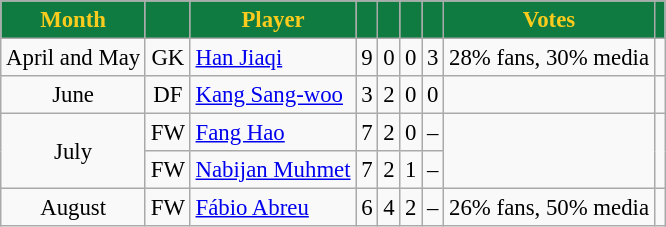<table class="wikitable sortable" style="text-align:center; font-size:95%;">
<tr>
<th style="background-color:#0f7b40; color:#fbcc1e;">Month</th>
<th style="background-color:#0f7b40; color:#fbcc1e;"></th>
<th style="background-color:#0f7b40; color:#fbcc1e;">Player</th>
<th style="background-color:#0f7b40; color:#fbcc1e;"></th>
<th style="background-color:#0f7b40; color:#fbcc1e;"></th>
<th style="background-color:#0f7b40; color:#fbcc1e;"></th>
<th style="background-color:#0f7b40; color:#fbcc1e;"></th>
<th style="background-color:#0f7b40; color:#fbcc1e;">Votes</th>
<th style="background-color:#0f7b40; color:#fbcc1e;" class="unsortable"></th>
</tr>
<tr>
<td data-sort-value="1">April and May</td>
<td>GK</td>
<td style="text-align:left;" data-sort-value="Han"> <a href='#'>Han Jiaqi</a></td>
<td>9</td>
<td>0</td>
<td>0</td>
<td>3</td>
<td>28% fans, 30% media</td>
<td></td>
</tr>
<tr>
<td>June</td>
<td>DF</td>
<td style="text-align:left;" data-sort-value="Kang"> <a href='#'>Kang Sang-woo</a></td>
<td>3</td>
<td>2</td>
<td>0</td>
<td>0</td>
<td></td>
<td></td>
</tr>
<tr>
<td rowspan="2">July</td>
<td>FW</td>
<td style="text-align:left;" data-sort-value="Fang"> <a href='#'>Fang Hao</a></td>
<td>7</td>
<td>2</td>
<td>0</td>
<td>–</td>
<td rowspan="2"></td>
<td rowspan="2"></td>
</tr>
<tr>
<td>FW</td>
<td style="text-align:left;" data-sort-value="Muhmet"> <a href='#'>Nabijan Muhmet</a></td>
<td>7</td>
<td>2</td>
<td>1</td>
<td>–</td>
</tr>
<tr>
<td>August</td>
<td>FW</td>
<td style="text-align:left;" data-sort-value="Abreu"> <a href='#'>Fábio Abreu</a></td>
<td>6</td>
<td>4</td>
<td>2</td>
<td>–</td>
<td>26% fans, 50% media</td>
<td></td>
</tr>
</table>
